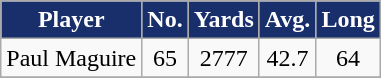<table class="wikitable">
<tr>
<th style="background:#192f6b;color:white;">Player</th>
<th style="background:#192f6b;color:white;">No.</th>
<th style="background:#192f6b;color:white;">Yards</th>
<th style="background:#192f6b;color:white;">Avg.</th>
<th style="background:#192f6b;color:white;">Long</th>
</tr>
<tr align="center" bgcolor="">
<td>Paul Maguire</td>
<td>65</td>
<td>2777</td>
<td>42.7</td>
<td>64</td>
</tr>
<tr align="center" bgcolor="">
</tr>
</table>
